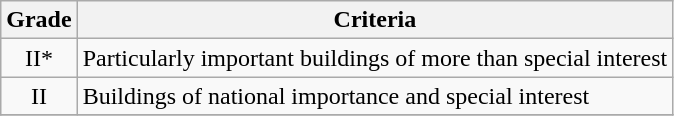<table class="wikitable" border="1">
<tr>
<th>Grade</th>
<th>Criteria</th>
</tr>
<tr>
<td align="center" >II*</td>
<td>Particularly important buildings of more than special interest</td>
</tr>
<tr>
<td align="center" >II</td>
<td>Buildings of national importance and special interest</td>
</tr>
<tr>
</tr>
</table>
